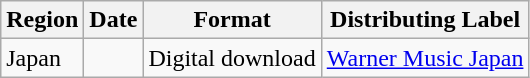<table class="wikitable">
<tr>
<th>Region</th>
<th>Date</th>
<th>Format</th>
<th>Distributing Label</th>
</tr>
<tr>
<td>Japan</td>
<td></td>
<td>Digital download</td>
<td><a href='#'>Warner Music Japan</a></td>
</tr>
</table>
